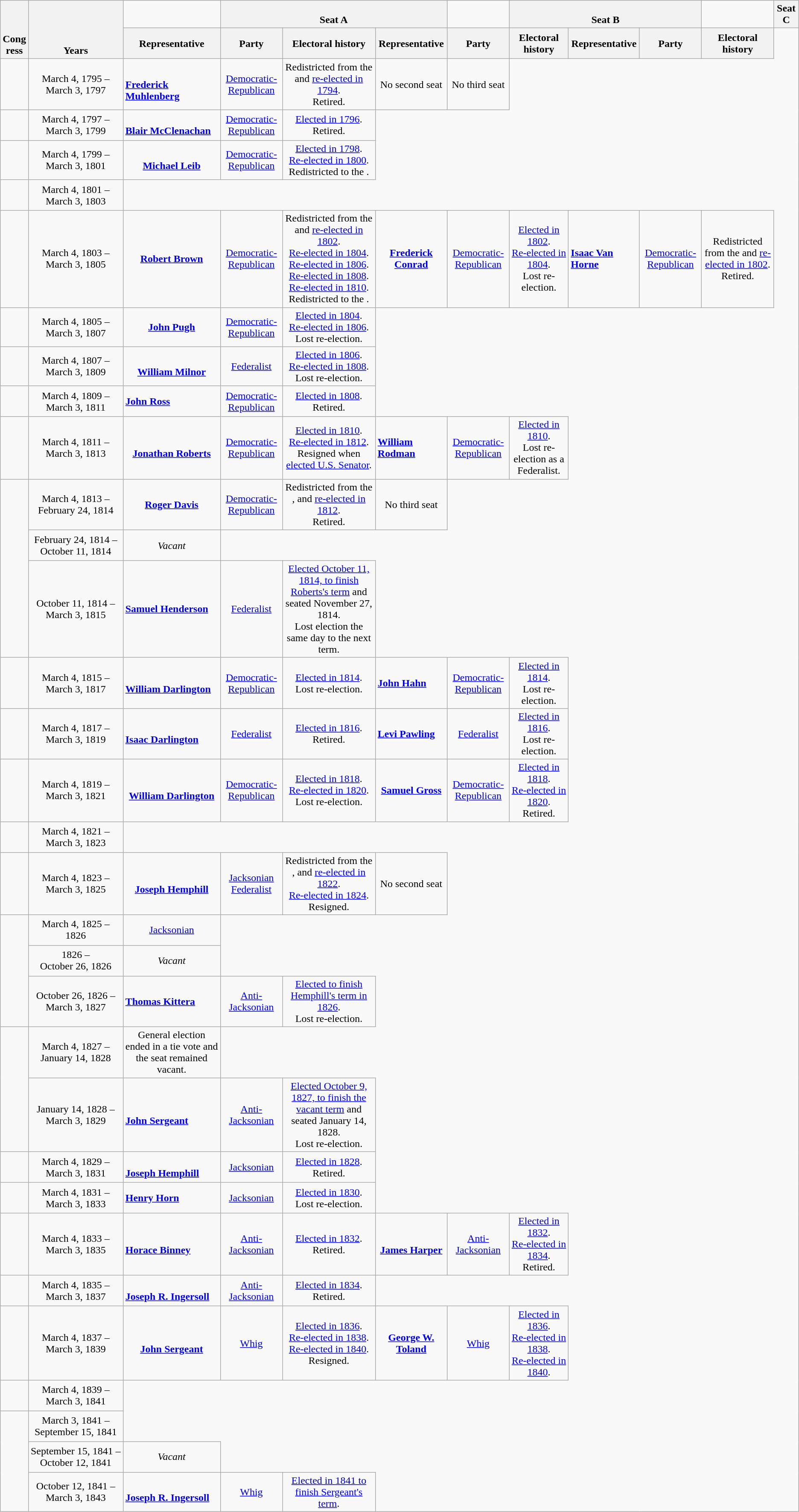<table class=wikitable style="text-align:center">
<tr valign=bottom>
<th rowspan=2>Cong<br>ress</th>
<th rowspan=2>Years</th>
<td></td>
<th colspan=3>Seat A</th>
<td></td>
<th colspan=3>Seat B</th>
<td></td>
<th colspan=3>Seat C</th>
</tr>
<tr style="height:3em">
<th>Representative</th>
<th>Party</th>
<th>Electoral history</th>
<th>Representative</th>
<th>Party</th>
<th>Electoral history</th>
<th>Representative</th>
<th>Party</th>
<th>Electoral history</th>
</tr>
<tr style="height:3em">
<td></td>
<td nowrap>March 4, 1795 –<br>March 3, 1797</td>
<td align=left ><br><strong><a href='#'>Frederick Muhlenberg</a></strong><br></td>
<td><a href='#'>Democratic-Republican</a></td>
<td>Redistricted from the  and <a href='#'>re-elected in 1794</a>.<br>Retired.</td>
<td>No second seat</td>
<td>No third seat</td>
</tr>
<tr style="height:3em">
<td></td>
<td nowrap>March 4, 1797 –<br>March 3, 1799</td>
<td align=left ><br><strong><a href='#'>Blair McClenachan</a></strong><br></td>
<td><a href='#'>Democratic-Republican</a></td>
<td><a href='#'>Elected in 1796</a>.<br>Retired.</td>
</tr>
<tr style="height:3em">
<td></td>
<td nowrap>March 4, 1799 –<br>March 3, 1801</td>
<td><br><strong><a href='#'>Michael Leib</a></strong><br></td>
<td><a href='#'>Democratic-Republican</a></td>
<td><a href='#'>Elected in 1798</a>.<br><a href='#'>Re-elected in 1800</a>.<br>Redistricted to the .</td>
</tr>
<tr style="height:3em">
<td></td>
<td nowrap>March 4, 1801 –<br>March 3, 1803</td>
</tr>
<tr style="height:3em">
<td></td>
<td nowrap>March 4, 1803 –<br>March 3, 1805</td>
<td><strong><a href='#'>Robert Brown</a></strong><br></td>
<td><a href='#'>Democratic-Republican</a></td>
<td>Redistricted from the  and <a href='#'>re-elected in 1802</a>.<br><a href='#'>Re-elected in 1804</a>.<br><a href='#'>Re-elected in 1806</a>.<br><a href='#'>Re-elected in 1808</a>.<br><a href='#'>Re-elected in 1810</a>.<br>Redistricted to the .</td>
<td><strong><a href='#'>Frederick Conrad</a></strong><br></td>
<td><a href='#'>Democratic-Republican</a></td>
<td><a href='#'>Elected in 1802</a>.<br><a href='#'>Re-elected in 1804</a>.<br>Lost re-election.</td>
<td align=left ><strong><a href='#'>Isaac Van Horne</a></strong><br></td>
<td><a href='#'>Democratic-Republican</a></td>
<td>Redistricted from the  and <a href='#'>re-elected in 1802</a>.<br>Retired.</td>
</tr>
<tr style="height:3em">
<td></td>
<td nowrap>March 4, 1805 –<br>March 3, 1807</td>
<td><strong><a href='#'>John Pugh</a></strong><br></td>
<td><a href='#'>Democratic-Republican</a></td>
<td><a href='#'>Elected in 1804</a>.<br><a href='#'>Re-elected in 1806</a>.<br>Lost re-election.</td>
</tr>
<tr style="height:3em">
<td></td>
<td nowrap>March 4, 1807 –<br>March 3, 1809</td>
<td><br><strong><a href='#'>William Milnor</a></strong><br></td>
<td><a href='#'>Federalist</a></td>
<td><a href='#'>Elected in 1806</a>.<br><a href='#'>Re-elected in 1808</a>.<br>Lost re-election.</td>
</tr>
<tr style="height:3em">
<td></td>
<td nowrap>March 4, 1809 –<br>March 3, 1811</td>
<td align=left ><strong><a href='#'>John Ross</a></strong><br></td>
<td><a href='#'>Democratic-Republican</a></td>
<td><a href='#'>Elected in 1808</a>.<br>Retired.</td>
</tr>
<tr style="height:3em">
<td></td>
<td nowrap>March 4, 1811 –<br>March 3, 1813</td>
<td><br><strong><a href='#'>Jonathan Roberts</a></strong><br></td>
<td><a href='#'>Democratic-Republican</a></td>
<td><a href='#'>Elected in 1810</a>.<br><a href='#'>Re-elected in 1812</a>.<br>Resigned when <a href='#'>elected U.S. Senator</a>.</td>
<td align=left ><strong><a href='#'>William Rodman</a></strong><br></td>
<td><a href='#'>Democratic-Republican</a></td>
<td><a href='#'>Elected in 1810</a>.<br>Lost re-election as a Federalist.</td>
</tr>
<tr style="height:3em">
<td rowspan=3></td>
<td nowrap>March 4, 1813 –<br>February 24, 1814</td>
<td><strong><a href='#'>Roger Davis</a></strong><br></td>
<td><a href='#'>Democratic-Republican</a></td>
<td>Redistricted from the , and <a href='#'>re-elected in 1812</a>.<br>Retired.</td>
<td>No third seat</td>
</tr>
<tr style="height:3em">
<td nowrap>February 24, 1814 –<br>October 11, 1814</td>
<td><em>Vacant</em></td>
</tr>
<tr style="height:3em">
<td nowrap>October 11, 1814 –<br>March 3, 1815</td>
<td align=left ><strong><a href='#'>Samuel Henderson</a></strong><br></td>
<td><a href='#'>Federalist</a></td>
<td><a href='#'>Elected October 11, 1814, to finish Roberts's term</a> and seated November 27, 1814.<br>Lost election the same day to the next term.</td>
</tr>
<tr style="height:3em">
<td></td>
<td nowrap>March 4, 1815 –<br>March 3, 1817</td>
<td align=left ><br><strong><a href='#'>William Darlington</a></strong><br></td>
<td><a href='#'>Democratic-Republican</a></td>
<td><a href='#'>Elected in 1814</a>.<br>Lost re-election.</td>
<td align=left ><strong><a href='#'>John Hahn</a></strong><br></td>
<td><a href='#'>Democratic-Republican</a></td>
<td><a href='#'>Elected in 1814</a>.<br>Lost re-election.</td>
</tr>
<tr style="height:3em">
<td></td>
<td nowrap>March 4, 1817 –<br>March 3, 1819</td>
<td align=left ><br><strong><a href='#'>Isaac Darlington</a></strong><br></td>
<td><a href='#'>Federalist</a></td>
<td><a href='#'>Elected in 1816</a>.<br>Retired.</td>
<td align=left ><strong><a href='#'>Levi Pawling</a></strong><br></td>
<td><a href='#'>Federalist</a></td>
<td><a href='#'>Elected in 1816</a>.<br>Lost re-election.</td>
</tr>
<tr style="height:3em">
<td></td>
<td nowrap>March 4, 1819 –<br>March 3, 1821</td>
<td><br><strong><a href='#'>William Darlington</a></strong><br></td>
<td><a href='#'>Democratic-Republican</a></td>
<td><a href='#'>Elected in 1818</a>.<br><a href='#'>Re-elected in 1820</a>.<br>Lost re-election.</td>
<td><strong><a href='#'>Samuel Gross</a></strong><br></td>
<td><a href='#'>Democratic-Republican</a></td>
<td><a href='#'>Elected in 1818</a>.<br><a href='#'>Re-elected in 1820</a>.<br>Retired.</td>
</tr>
<tr style="height:3em">
<td></td>
<td nowrap>March 4, 1821 –<br>March 3, 1823</td>
</tr>
<tr style="height:3em">
<td></td>
<td nowrap>March 4, 1823 –<br>March 3, 1825</td>
<td><br><strong><a href='#'>Joseph Hemphill</a></strong><br></td>
<td><a href='#'>Jacksonian Federalist</a></td>
<td>Redistricted from the , and <a href='#'>re-elected in 1822</a>.<br><a href='#'>Re-elected in 1824</a>.<br>Resigned.</td>
<td>No second seat</td>
</tr>
<tr style="height:3em">
<td rowspan=3></td>
<td nowrap>March 4, 1825 –<br>1826</td>
<td><a href='#'>Jacksonian</a></td>
</tr>
<tr style="height:3em">
<td nowrap>1826 –<br>October 26, 1826</td>
<td><em>Vacant</em></td>
</tr>
<tr style="height:3em">
<td nowrap>October 26, 1826 –<br>March 3, 1827</td>
<td align=left ><strong><a href='#'>Thomas Kittera</a></strong><br></td>
<td><a href='#'>Anti-Jacksonian</a></td>
<td><a href='#'>Elected to finish Hemphill's term in 1826</a>.<br>Lost re-election.</td>
</tr>
<tr style="height:3em">
<td rowspan=2></td>
<td nowrap>March 4, 1827 –<br>January 14, 1828</td>
<td>General election ended in a tie vote and the seat remained vacant.</td>
</tr>
<tr style="height:3em">
<td nowrap>January 14, 1828 –<br>March 3, 1829</td>
<td align=left ><br><strong><a href='#'>John Sergeant</a></strong><br></td>
<td><a href='#'>Anti-Jacksonian</a></td>
<td><a href='#'>Elected October 9, 1827, to finish the vacant term</a> and seated January 14, 1828.<br>Lost re-election.</td>
</tr>
<tr style="height:3em">
<td></td>
<td nowrap>March 4, 1829 –<br>March 3, 1831</td>
<td align=left ><br><strong><a href='#'>Joseph Hemphill</a></strong><br></td>
<td><a href='#'>Jacksonian</a></td>
<td><a href='#'>Elected in 1828</a>.<br>Retired.</td>
</tr>
<tr style="height:3em">
<td></td>
<td nowrap>March 4, 1831 –<br>March 3, 1833</td>
<td align=left ><strong><a href='#'>Henry Horn</a></strong><br></td>
<td><a href='#'>Jacksonian</a></td>
<td><a href='#'>Elected in 1830</a>.<br>Lost re-election.</td>
</tr>
<tr style="height:3em">
<td></td>
<td nowrap>March 4, 1833 –<br>March 3, 1835</td>
<td align=left ><br><strong><a href='#'>Horace Binney</a></strong><br></td>
<td><a href='#'>Anti-Jacksonian</a></td>
<td><a href='#'>Elected in 1832</a>.<br>Retired.</td>
<td><br><strong><a href='#'>James Harper</a></strong><br></td>
<td><a href='#'>Anti-Jacksonian</a></td>
<td><a href='#'>Elected in 1832</a>.<br><a href='#'>Re-elected in 1834</a>.<br>Retired.</td>
</tr>
<tr style="height:3em">
<td></td>
<td nowrap>March 4, 1835 –<br>March 3, 1837</td>
<td align=left ><br><strong><a href='#'>Joseph R. Ingersoll</a></strong><br></td>
<td><a href='#'>Anti-Jacksonian</a></td>
<td><a href='#'>Elected in 1834</a>.<br>Retired.</td>
</tr>
<tr style="height:3em">
<td></td>
<td nowrap>March 4, 1837 –<br>March 3, 1839</td>
<td><br><strong><a href='#'>John Sergeant</a></strong><br></td>
<td><a href='#'>Whig</a></td>
<td><a href='#'>Elected in 1836</a>.<br><a href='#'>Re-elected in 1838</a>.<br><a href='#'>Re-elected in 1840</a>.<br>Resigned.</td>
<td><strong><a href='#'>George W. Toland</a></strong><br></td>
<td><a href='#'>Whig</a></td>
<td><a href='#'>Elected in 1836</a>.<br><a href='#'>Re-elected in 1838</a>.<br><a href='#'>Re-elected in 1840</a>.<br></td>
</tr>
<tr style="height:3em">
<td></td>
<td nowrap>March 4, 1839 –<br>March 3, 1841</td>
</tr>
<tr style="height:3em">
<td rowspan=3></td>
<td nowrap>March 3, 1841 –<br>September 15, 1841</td>
</tr>
<tr style="height:3em">
<td nowrap>September 15, 1841 –<br>October 12, 1841</td>
<td><em>Vacant</em></td>
</tr>
<tr style="height:3em">
<td nowrap>October 12, 1841 –<br>March 3, 1843</td>
<td align=left ><br><strong><a href='#'>Joseph R. Ingersoll</a></strong><br></td>
<td><a href='#'>Whig</a></td>
<td><a href='#'>Elected in 1841 to finish Sergeant's term</a>.</td>
</tr>
</table>
